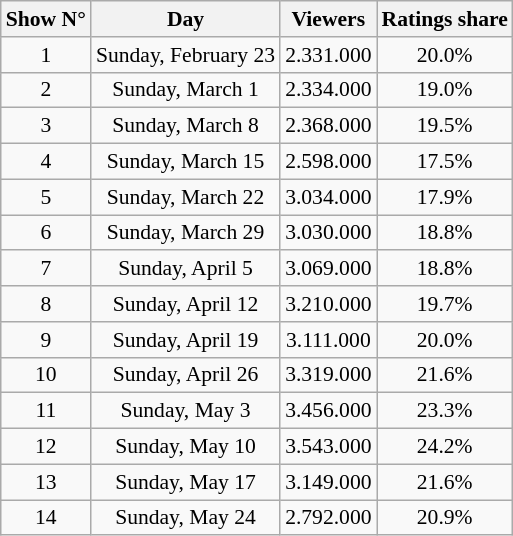<table class="wikitable sortable centre" style="text-align:center;font-size:90%;">
<tr>
<th>Show N°</th>
<th>Day</th>
<th>Viewers</th>
<th>Ratings share</th>
</tr>
<tr>
<td>1</td>
<td>Sunday, February 23</td>
<td>2.331.000</td>
<td>20.0%</td>
</tr>
<tr>
<td>2</td>
<td>Sunday, March 1</td>
<td>2.334.000</td>
<td>19.0%</td>
</tr>
<tr>
<td>3</td>
<td>Sunday, March 8</td>
<td>2.368.000</td>
<td>19.5%</td>
</tr>
<tr>
<td>4</td>
<td>Sunday, March 15</td>
<td>2.598.000</td>
<td>17.5%</td>
</tr>
<tr>
<td>5</td>
<td>Sunday, March 22</td>
<td>3.034.000</td>
<td>17.9%</td>
</tr>
<tr>
<td>6</td>
<td>Sunday, March 29</td>
<td>3.030.000</td>
<td>18.8%</td>
</tr>
<tr>
<td>7</td>
<td>Sunday, April 5</td>
<td>3.069.000</td>
<td>18.8%</td>
</tr>
<tr>
<td>8</td>
<td>Sunday, April 12</td>
<td>3.210.000</td>
<td>19.7%</td>
</tr>
<tr>
<td>9</td>
<td>Sunday, April 19</td>
<td>3.111.000</td>
<td>20.0%</td>
</tr>
<tr>
<td>10</td>
<td>Sunday, April 26</td>
<td>3.319.000</td>
<td>21.6%</td>
</tr>
<tr>
<td>11</td>
<td>Sunday, May 3</td>
<td>3.456.000</td>
<td>23.3%</td>
</tr>
<tr>
<td>12</td>
<td>Sunday, May 10</td>
<td>3.543.000</td>
<td>24.2%</td>
</tr>
<tr>
<td>13</td>
<td>Sunday, May 17</td>
<td>3.149.000</td>
<td>21.6%</td>
</tr>
<tr>
<td>14</td>
<td>Sunday, May 24</td>
<td>2.792.000</td>
<td>20.9%</td>
</tr>
</table>
